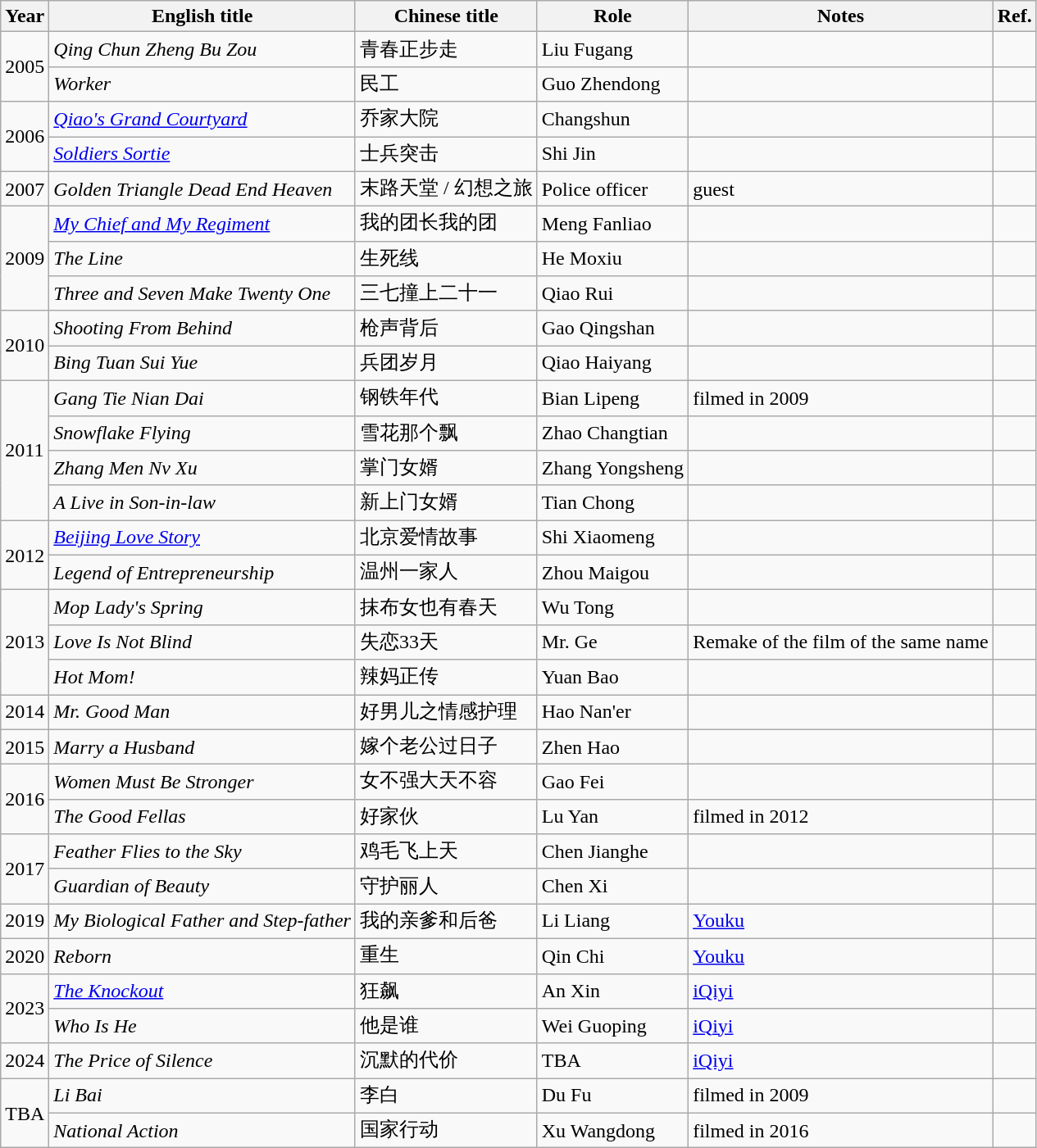<table class="wikitable sortable">
<tr>
<th>Year</th>
<th>English title</th>
<th>Chinese title</th>
<th>Role</th>
<th>Notes</th>
<th><strong>Ref.</strong></th>
</tr>
<tr>
<td rowspan=2>2005</td>
<td><em>Qing Chun Zheng Bu Zou</em></td>
<td>青春正步走</td>
<td>Liu Fugang</td>
<td></td>
<td></td>
</tr>
<tr>
<td><em>Worker</em></td>
<td>民工</td>
<td>Guo Zhendong</td>
<td></td>
<td></td>
</tr>
<tr>
<td rowspan=2>2006</td>
<td><em><a href='#'>Qiao's Grand Courtyard</a></em></td>
<td>乔家大院</td>
<td>Changshun</td>
<td></td>
<td></td>
</tr>
<tr>
<td><em><a href='#'>Soldiers Sortie</a></em></td>
<td>士兵突击</td>
<td>Shi Jin</td>
<td></td>
<td></td>
</tr>
<tr>
<td>2007</td>
<td><em>Golden Triangle Dead End Heaven</em></td>
<td>末路天堂 / 幻想之旅</td>
<td>Police officer</td>
<td>guest</td>
<td></td>
</tr>
<tr>
<td rowspan=3>2009</td>
<td><em><a href='#'>My Chief and My Regiment</a></em></td>
<td>我的团长我的团</td>
<td>Meng Fanliao</td>
<td></td>
<td></td>
</tr>
<tr>
<td><em>The Line</em></td>
<td>生死线</td>
<td>He Moxiu</td>
<td></td>
<td></td>
</tr>
<tr>
<td><em>Three and Seven Make Twenty One</em></td>
<td>三七撞上二十一</td>
<td>Qiao Rui</td>
<td></td>
<td></td>
</tr>
<tr>
<td rowspan=2>2010</td>
<td><em>Shooting From Behind</em></td>
<td>枪声背后</td>
<td>Gao Qingshan</td>
<td></td>
<td></td>
</tr>
<tr>
<td><em>Bing Tuan Sui Yue</em></td>
<td>兵团岁月</td>
<td>Qiao Haiyang</td>
<td></td>
<td></td>
</tr>
<tr>
<td rowspan=4>2011</td>
<td><em>Gang Tie Nian Dai</em></td>
<td>钢铁年代</td>
<td>Bian Lipeng</td>
<td>filmed in 2009</td>
<td></td>
</tr>
<tr>
<td><em>Snowflake Flying</em></td>
<td>雪花那个飘</td>
<td>Zhao Changtian</td>
<td></td>
<td></td>
</tr>
<tr>
<td><em>Zhang Men Nv Xu</em></td>
<td>掌门女婿</td>
<td>Zhang Yongsheng</td>
<td></td>
<td></td>
</tr>
<tr>
<td><em>A Live in Son-in-law</em></td>
<td>新上门女婿</td>
<td>Tian Chong</td>
<td></td>
<td></td>
</tr>
<tr>
<td rowspan=2>2012</td>
<td><em><a href='#'>Beijing Love Story</a></em></td>
<td>北京爱情故事</td>
<td>Shi Xiaomeng</td>
<td></td>
<td></td>
</tr>
<tr>
<td><em>Legend of Entrepreneurship</em></td>
<td>温州一家人</td>
<td>Zhou Maigou</td>
<td></td>
<td></td>
</tr>
<tr>
<td rowspan=3>2013</td>
<td><em>Mop Lady's Spring</em></td>
<td>抹布女也有春天</td>
<td>Wu Tong</td>
<td></td>
<td></td>
</tr>
<tr>
<td><em>Love Is Not Blind</em></td>
<td>失恋33天</td>
<td>Mr. Ge</td>
<td>Remake of the film of the same name</td>
<td></td>
</tr>
<tr>
<td><em>Hot Mom!</em></td>
<td>辣妈正传</td>
<td>Yuan Bao</td>
<td></td>
<td></td>
</tr>
<tr>
<td>2014</td>
<td><em>Mr. Good Man</em></td>
<td>好男儿之情感护理</td>
<td>Hao Nan'er</td>
<td></td>
<td></td>
</tr>
<tr>
<td>2015</td>
<td><em>Marry a Husband</em></td>
<td>嫁个老公过日子</td>
<td>Zhen Hao</td>
<td></td>
<td></td>
</tr>
<tr>
<td rowspan=2>2016</td>
<td><em>Women Must Be Stronger</em></td>
<td>女不强大天不容</td>
<td>Gao Fei</td>
<td></td>
<td></td>
</tr>
<tr>
<td><em>The Good Fellas</em></td>
<td>好家伙</td>
<td>Lu Yan</td>
<td>filmed in 2012</td>
<td></td>
</tr>
<tr>
<td rowspan=2>2017</td>
<td><em>Feather Flies to the Sky</em></td>
<td>鸡毛飞上天</td>
<td>Chen Jianghe</td>
<td></td>
<td></td>
</tr>
<tr>
<td><em>Guardian of Beauty</em></td>
<td>守护丽人</td>
<td>Chen Xi</td>
<td></td>
<td></td>
</tr>
<tr>
<td>2019</td>
<td><em>My Biological Father and Step-father</em></td>
<td>我的亲爹和后爸</td>
<td>Li Liang</td>
<td><a href='#'>Youku</a></td>
<td></td>
</tr>
<tr>
<td>2020</td>
<td><em>Reborn</em></td>
<td>重生</td>
<td>Qin Chi</td>
<td><a href='#'>Youku</a></td>
<td></td>
</tr>
<tr>
<td rowspan=2>2023</td>
<td><em><a href='#'>The Knockout</a></em></td>
<td>狂飙</td>
<td>An Xin</td>
<td><a href='#'>iQiyi</a></td>
<td></td>
</tr>
<tr>
<td><em>Who Is He</em></td>
<td>他是谁</td>
<td>Wei Guoping</td>
<td><a href='#'>iQiyi</a></td>
<td></td>
</tr>
<tr>
<td>2024</td>
<td><em>The Price of Silence</em></td>
<td>沉默的代价</td>
<td>TBA</td>
<td><a href='#'>iQiyi</a></td>
<td></td>
</tr>
<tr>
<td rowspan=2>TBA</td>
<td><em> Li Bai</em></td>
<td>李白</td>
<td>Du Fu</td>
<td>filmed in 2009</td>
<td></td>
</tr>
<tr>
<td><em>National Action</em></td>
<td>国家行动</td>
<td>Xu Wangdong</td>
<td>filmed in 2016</td>
<td></td>
</tr>
</table>
